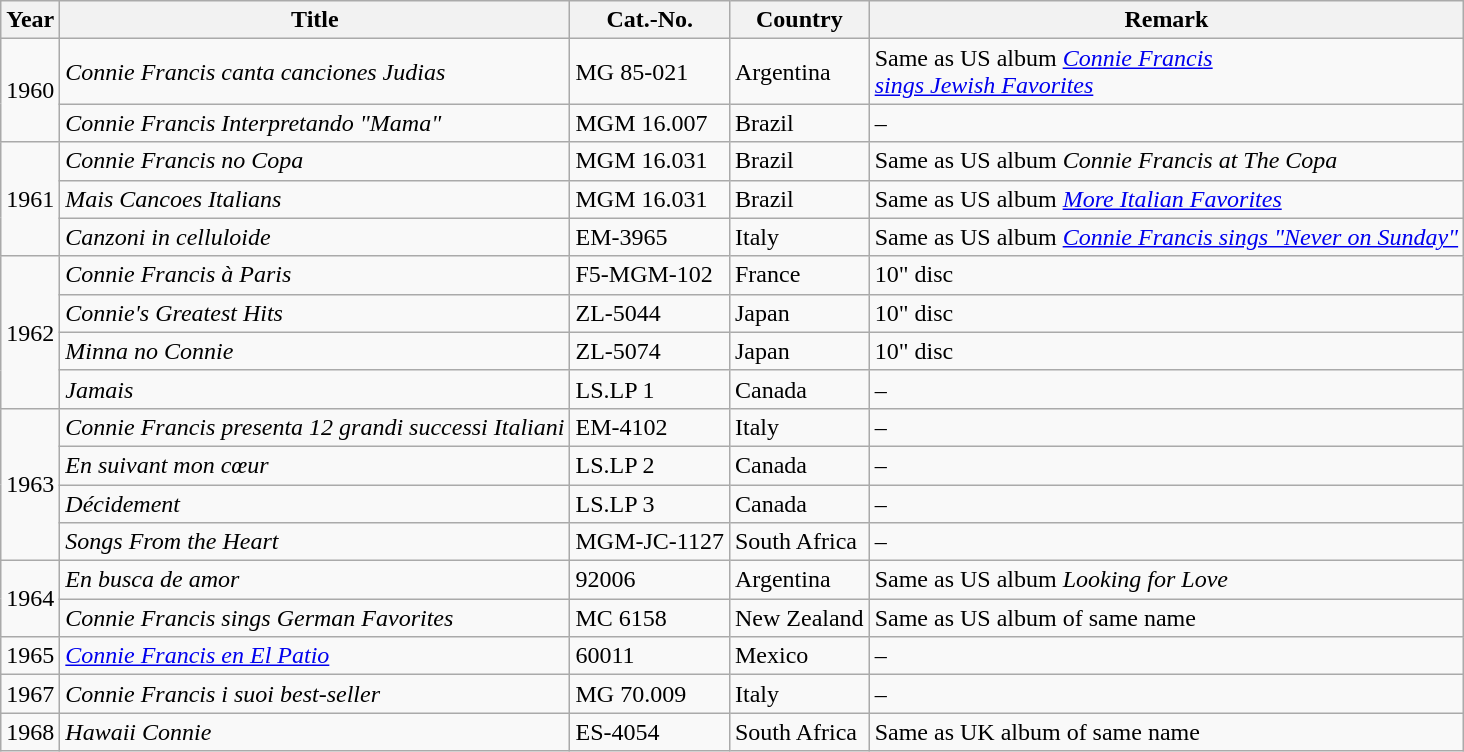<table class="wikitable">
<tr>
<th>Year</th>
<th>Title</th>
<th>Cat.-No.</th>
<th>Country</th>
<th>Remark</th>
</tr>
<tr>
<td rowspan="2">1960</td>
<td><em>Connie Francis canta canciones Judias</em></td>
<td>MG 85-021</td>
<td>Argentina</td>
<td>Same as US album <em><a href='#'>Connie Francis<br>sings Jewish Favorites</a></em></td>
</tr>
<tr>
<td><em>Connie Francis Interpretando "Mama"</em></td>
<td>MGM 16.007</td>
<td>Brazil</td>
<td>–</td>
</tr>
<tr>
<td rowspan="3">1961</td>
<td><em>Connie Francis no Copa</em></td>
<td>MGM 16.031</td>
<td>Brazil</td>
<td>Same as US album <em>Connie Francis at The Copa</em></td>
</tr>
<tr>
<td><em>Mais Cancoes Italians</em></td>
<td>MGM 16.031</td>
<td>Brazil</td>
<td>Same as US album <em><a href='#'>More Italian Favorites</a></em></td>
</tr>
<tr>
<td><em>Canzoni in celluloide</em></td>
<td>EM-3965</td>
<td>Italy</td>
<td>Same as US album <em><a href='#'>Connie Francis sings "Never on Sunday"</a></em></td>
</tr>
<tr>
<td rowspan="4">1962</td>
<td><em>Connie Francis à Paris</em></td>
<td>F5-MGM-102</td>
<td>France</td>
<td>10" disc</td>
</tr>
<tr>
<td><em>Connie's Greatest Hits</em></td>
<td>ZL-5044</td>
<td>Japan</td>
<td>10" disc</td>
</tr>
<tr>
<td><em>Minna no Connie</em></td>
<td>ZL-5074</td>
<td>Japan</td>
<td>10" disc</td>
</tr>
<tr>
<td><em>Jamais</em></td>
<td>LS.LP 1</td>
<td>Canada</td>
<td>–</td>
</tr>
<tr>
<td rowspan="4">1963</td>
<td><em>Connie Francis presenta 12 grandi successi Italiani</em></td>
<td>EM-4102</td>
<td>Italy</td>
<td>–</td>
</tr>
<tr>
<td><em>En suivant mon cœur</em></td>
<td>LS.LP 2</td>
<td>Canada</td>
<td>–</td>
</tr>
<tr>
<td><em>Décidement</em></td>
<td>LS.LP 3</td>
<td>Canada</td>
<td>–</td>
</tr>
<tr>
<td><em>Songs From the Heart</em></td>
<td>MGM-JC-1127</td>
<td>South Africa</td>
<td>–</td>
</tr>
<tr>
<td rowspan="2">1964</td>
<td><em>En busca de amor</em></td>
<td>92006</td>
<td>Argentina</td>
<td>Same as US album <em>Looking for Love</em></td>
</tr>
<tr>
<td><em>Connie Francis sings German Favorites</em></td>
<td>MC 6158</td>
<td>New Zealand</td>
<td>Same as US album of same name</td>
</tr>
<tr>
<td>1965</td>
<td><em><a href='#'>Connie Francis en El Patio</a></em></td>
<td>60011</td>
<td>Mexico</td>
<td>–</td>
</tr>
<tr>
<td>1967</td>
<td><em>Connie Francis i suoi best-seller</em></td>
<td>MG 70.009</td>
<td>Italy</td>
<td>–</td>
</tr>
<tr>
<td>1968</td>
<td><em>Hawaii Connie</em></td>
<td>ES-4054</td>
<td>South Africa</td>
<td>Same as UK album of same name</td>
</tr>
</table>
